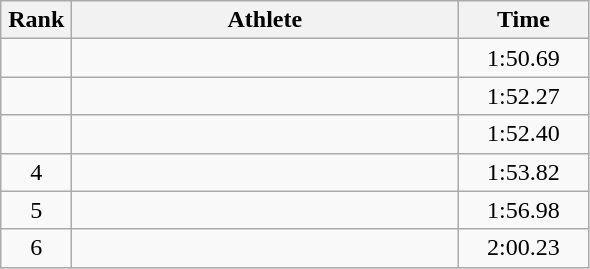<table class=wikitable style="text-align:center">
<tr>
<th width=40>Rank</th>
<th width=250>Athlete</th>
<th width=80>Time</th>
</tr>
<tr>
<td></td>
<td align=left></td>
<td>1:50.69</td>
</tr>
<tr>
<td></td>
<td align=left></td>
<td>1:52.27</td>
</tr>
<tr>
<td></td>
<td align=left></td>
<td>1:52.40</td>
</tr>
<tr>
<td>4</td>
<td align=left></td>
<td>1:53.82</td>
</tr>
<tr>
<td>5</td>
<td align=left></td>
<td>1:56.98</td>
</tr>
<tr>
<td>6</td>
<td align=left></td>
<td>2:00.23</td>
</tr>
</table>
